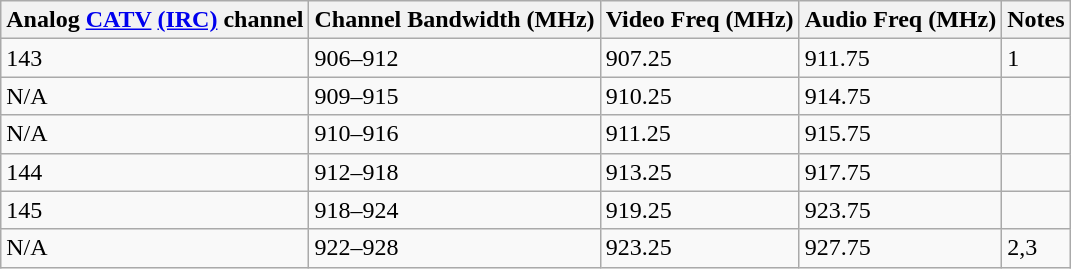<table class="wikitable">
<tr>
<th>Analog <a href='#'>CATV</a> <a href='#'>(IRC)</a> channel</th>
<th>Channel Bandwidth (MHz)</th>
<th>Video Freq (MHz)</th>
<th>Audio Freq (MHz)</th>
<th>Notes</th>
</tr>
<tr>
<td>143</td>
<td>906–912</td>
<td>907.25</td>
<td>911.75</td>
<td>1</td>
</tr>
<tr>
<td>N/A</td>
<td>909–915</td>
<td>910.25</td>
<td>914.75</td>
<td></td>
</tr>
<tr>
<td>N/A</td>
<td>910–916</td>
<td>911.25</td>
<td>915.75</td>
<td></td>
</tr>
<tr>
<td>144</td>
<td>912–918</td>
<td>913.25</td>
<td>917.75</td>
<td></td>
</tr>
<tr>
<td>145</td>
<td>918–924</td>
<td>919.25</td>
<td>923.75</td>
<td></td>
</tr>
<tr>
<td>N/A</td>
<td>922–928</td>
<td>923.25</td>
<td>927.75</td>
<td>2,3</td>
</tr>
</table>
